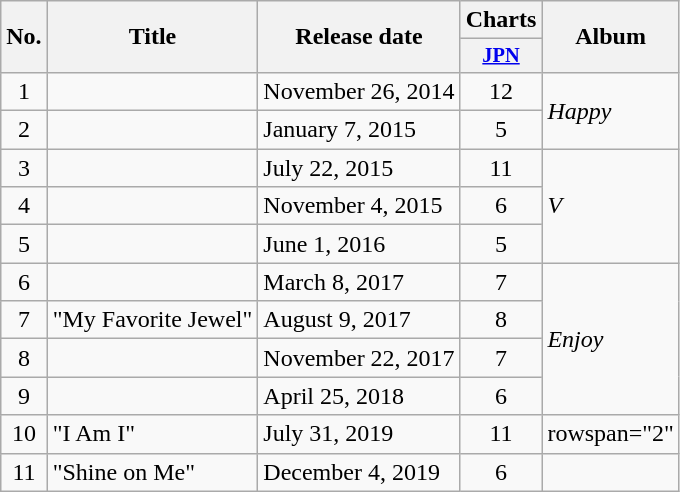<table class="wikitable">
<tr>
<th rowspan="2">No.</th>
<th rowspan="2">Title</th>
<th rowspan="2">Release date</th>
<th>Charts</th>
<th rowspan="2">Album</th>
</tr>
<tr>
<th style="width:3em;font-size:85%;"><a href='#'>JPN</a><br></th>
</tr>
<tr>
<td align="center">1</td>
<td></td>
<td>November 26, 2014</td>
<td align="center">12</td>
<td rowspan="2"><em>Happy</em></td>
</tr>
<tr>
<td align="center">2</td>
<td></td>
<td>January 7, 2015</td>
<td align="center">5</td>
</tr>
<tr>
<td align="center">3</td>
<td></td>
<td>July 22, 2015</td>
<td align="center">11</td>
<td rowspan="3"><em>V</em></td>
</tr>
<tr>
<td align="center">4</td>
<td></td>
<td>November 4, 2015</td>
<td align="center">6</td>
</tr>
<tr>
<td align="center">5</td>
<td></td>
<td>June 1, 2016</td>
<td align="center">5</td>
</tr>
<tr>
<td align="center">6</td>
<td></td>
<td>March 8, 2017</td>
<td align="center">7</td>
<td rowspan="4"><em>Enjoy</em></td>
</tr>
<tr>
<td align="center">7</td>
<td>"My Favorite Jewel"</td>
<td>August 9, 2017</td>
<td align="center">8</td>
</tr>
<tr>
<td align="center">8</td>
<td></td>
<td>November 22, 2017</td>
<td align="center">7</td>
</tr>
<tr>
<td align="center">9</td>
<td></td>
<td>April 25, 2018</td>
<td align="center">6</td>
</tr>
<tr>
<td align="center">10</td>
<td>"I Am I"</td>
<td>July 31, 2019</td>
<td align="center">11</td>
<td>rowspan="2" </td>
</tr>
<tr>
<td align="center">11</td>
<td>"Shine on Me"</td>
<td>December 4, 2019</td>
<td align="center">6</td>
</tr>
</table>
